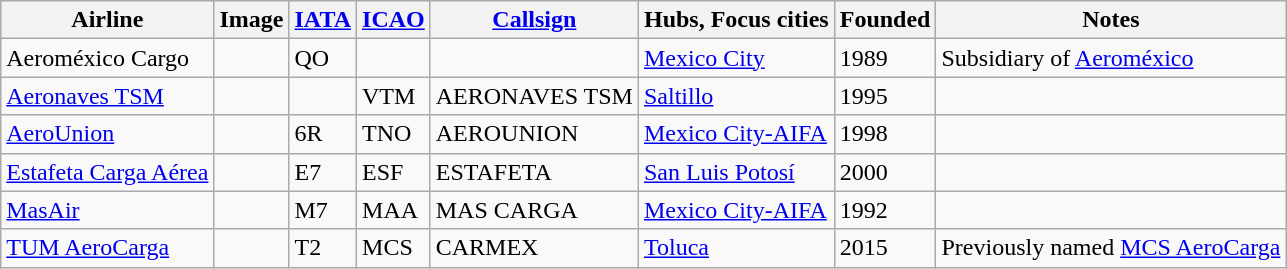<table class="wikitable">
<tr>
<th>Airline</th>
<th>Image</th>
<th><a href='#'>IATA</a></th>
<th><a href='#'>ICAO</a></th>
<th><a href='#'>Callsign</a></th>
<th>Hubs, Focus cities</th>
<th>Founded</th>
<th>Notes</th>
</tr>
<tr>
<td>Aeroméxico Cargo</td>
<td></td>
<td>QO</td>
<td></td>
<td></td>
<td><a href='#'>Mexico City</a></td>
<td>1989</td>
<td>Subsidiary of <a href='#'>Aeroméxico</a></td>
</tr>
<tr>
<td><a href='#'>Aeronaves TSM</a></td>
<td></td>
<td></td>
<td>VTM</td>
<td>AERONAVES TSM</td>
<td><a href='#'>Saltillo</a></td>
<td>1995</td>
<td></td>
</tr>
<tr>
<td><a href='#'>AeroUnion</a></td>
<td></td>
<td>6R</td>
<td>TNO</td>
<td>AEROUNION</td>
<td><a href='#'>Mexico City-AIFA</a></td>
<td>1998</td>
<td></td>
</tr>
<tr>
<td><a href='#'>Estafeta Carga Aérea</a></td>
<td></td>
<td>E7</td>
<td>ESF</td>
<td>ESTAFETA</td>
<td><a href='#'>San Luis Potosí</a></td>
<td>2000</td>
<td></td>
</tr>
<tr>
<td><a href='#'>MasAir</a></td>
<td></td>
<td>M7</td>
<td>MAA</td>
<td>MAS CARGA</td>
<td><a href='#'>Mexico City-AIFA</a></td>
<td>1992</td>
<td></td>
</tr>
<tr>
<td><a href='#'>TUM AeroCarga</a></td>
<td></td>
<td>T2</td>
<td>MCS</td>
<td>CARMEX</td>
<td><a href='#'>Toluca</a></td>
<td>2015</td>
<td>Previously named <a href='#'>MCS AeroCarga</a></td>
</tr>
</table>
